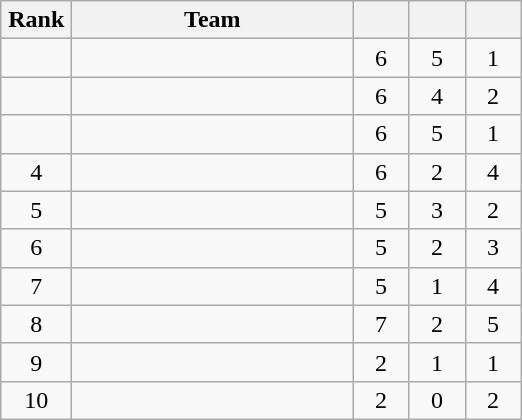<table class="wikitable" style="text-align: center;">
<tr>
<th width=40>Rank</th>
<th width=180>Team</th>
<th width=30></th>
<th width=30></th>
<th width=30></th>
</tr>
<tr>
<td></td>
<td align="left"></td>
<td>6</td>
<td>5</td>
<td>1</td>
</tr>
<tr>
<td></td>
<td align="left"></td>
<td>6</td>
<td>4</td>
<td>2</td>
</tr>
<tr>
<td></td>
<td align="left"></td>
<td>6</td>
<td>5</td>
<td>1</td>
</tr>
<tr>
<td>4</td>
<td align="left"></td>
<td>6</td>
<td>2</td>
<td>4</td>
</tr>
<tr>
<td>5</td>
<td align="left"></td>
<td>5</td>
<td>3</td>
<td>2</td>
</tr>
<tr>
<td>6</td>
<td align="left"></td>
<td>5</td>
<td>2</td>
<td>3</td>
</tr>
<tr>
<td>7</td>
<td align="left"></td>
<td>5</td>
<td>1</td>
<td>4</td>
</tr>
<tr>
<td>8</td>
<td align="left"></td>
<td>7</td>
<td>2</td>
<td>5</td>
</tr>
<tr>
<td>9</td>
<td align="left"></td>
<td>2</td>
<td>1</td>
<td>1</td>
</tr>
<tr>
<td>10</td>
<td align="left"></td>
<td>2</td>
<td>0</td>
<td>2</td>
</tr>
</table>
